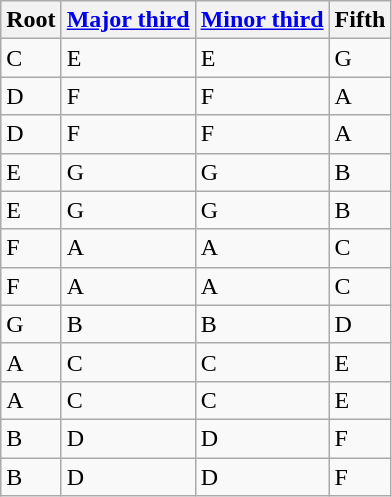<table class="wikitable">
<tr>
<th>Root</th>
<th><a href='#'>Major third</a></th>
<th><a href='#'>Minor third</a></th>
<th>Fifth</th>
</tr>
<tr>
<td>C</td>
<td>E</td>
<td>E</td>
<td>G</td>
</tr>
<tr>
<td>D</td>
<td>F</td>
<td>F</td>
<td>A</td>
</tr>
<tr>
<td>D</td>
<td>F</td>
<td>F</td>
<td>A</td>
</tr>
<tr>
<td>E</td>
<td>G</td>
<td>G</td>
<td>B</td>
</tr>
<tr>
<td>E</td>
<td>G</td>
<td>G</td>
<td>B</td>
</tr>
<tr>
<td>F</td>
<td>A</td>
<td>A</td>
<td>C</td>
</tr>
<tr>
<td>F</td>
<td>A</td>
<td>A</td>
<td>C</td>
</tr>
<tr>
<td>G</td>
<td>B</td>
<td>B</td>
<td>D</td>
</tr>
<tr>
<td>A</td>
<td>C</td>
<td>C</td>
<td>E</td>
</tr>
<tr>
<td>A</td>
<td>C</td>
<td>C</td>
<td>E</td>
</tr>
<tr>
<td>B</td>
<td>D</td>
<td>D</td>
<td>F</td>
</tr>
<tr>
<td>B</td>
<td>D</td>
<td>D</td>
<td>F</td>
</tr>
</table>
